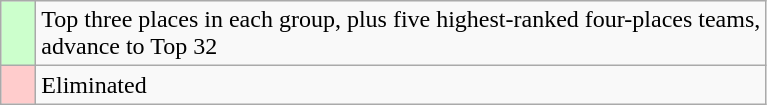<table class="wikitable">
<tr>
<td style="background: #ccffcc;">    </td>
<td>Top three places in each group, plus five highest-ranked four-places teams,<br>advance to Top 32</td>
</tr>
<tr>
<td style="background: #ffcccc;">    </td>
<td>Eliminated</td>
</tr>
</table>
